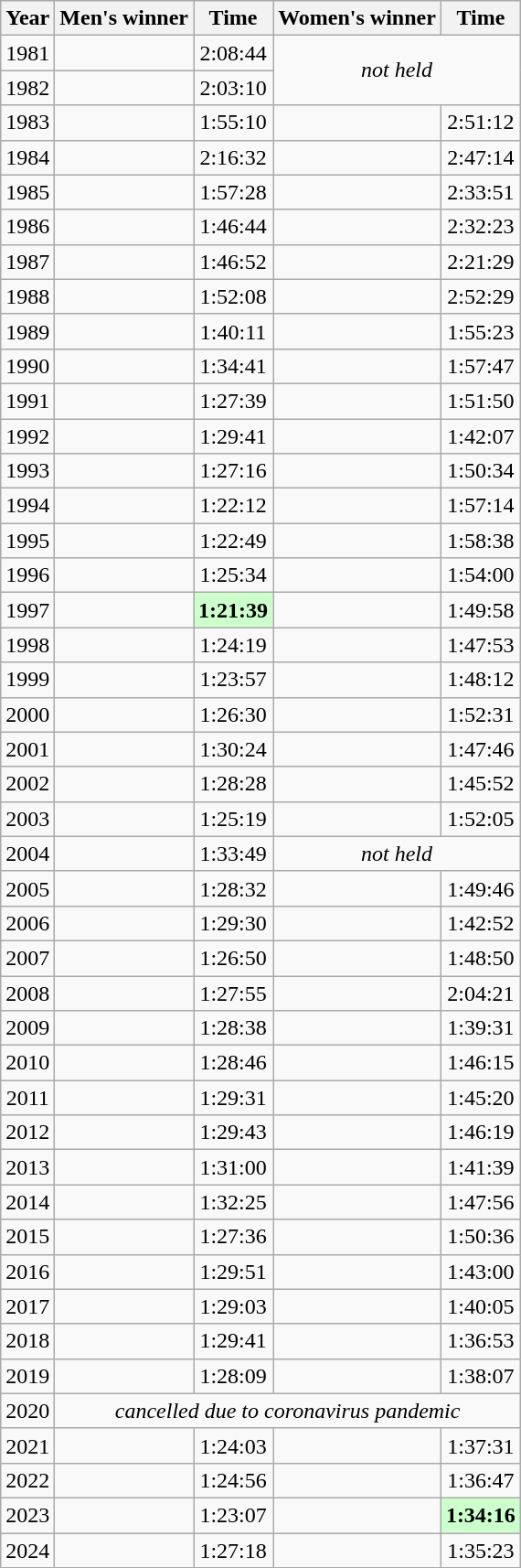<table class="wikitable sortable" style="text-align:center">
<tr>
<th>Year</th>
<th>Men's winner</th>
<th>Time</th>
<th>Women's winner</th>
<th>Time</th>
</tr>
<tr>
<td>1981</td>
<td align="left"></td>
<td>2:08:44</td>
<td colspan="2" rowspan="2" align="center" data-sort-value=""><em>not held</em></td>
</tr>
<tr>
<td>1982</td>
<td align="left"></td>
<td>2:03:10</td>
</tr>
<tr>
<td>1983</td>
<td align="left"></td>
<td>1:55:10</td>
<td align="left"></td>
<td>2:51:12</td>
</tr>
<tr>
<td>1984</td>
<td align="left"></td>
<td>2:16:32</td>
<td align="left"></td>
<td>2:47:14</td>
</tr>
<tr>
<td>1985</td>
<td align="left"></td>
<td>1:57:28</td>
<td align="left"></td>
<td>2:33:51</td>
</tr>
<tr>
<td>1986</td>
<td align="left"></td>
<td>1:46:44</td>
<td align="left"></td>
<td>2:32:23</td>
</tr>
<tr>
<td>1987</td>
<td align="left"></td>
<td>1:46:52</td>
<td align="left"></td>
<td>2:21:29</td>
</tr>
<tr>
<td>1988</td>
<td align="left"></td>
<td>1:52:08</td>
<td align="left"></td>
<td>2:52:29</td>
</tr>
<tr>
<td>1989</td>
<td align="left"></td>
<td>1:40:11</td>
<td align="left"></td>
<td>1:55:23</td>
</tr>
<tr>
<td>1990</td>
<td align="left"></td>
<td>1:34:41</td>
<td align="left"></td>
<td>1:57:47</td>
</tr>
<tr>
<td>1991</td>
<td align="left"></td>
<td>1:27:39</td>
<td align="left"></td>
<td>1:51:50</td>
</tr>
<tr>
<td>1992</td>
<td align="left"></td>
<td>1:29:41</td>
<td align="left"></td>
<td>1:42:07</td>
</tr>
<tr>
<td>1993</td>
<td align="left"></td>
<td>1:27:16</td>
<td align="left"></td>
<td>1:50:34</td>
</tr>
<tr>
<td>1994</td>
<td align="left"></td>
<td>1:22:12</td>
<td align="left"></td>
<td>1:57:14</td>
</tr>
<tr>
<td>1995</td>
<td align="left"></td>
<td>1:22:49</td>
<td align="left"></td>
<td>1:58:38</td>
</tr>
<tr>
<td>1996</td>
<td align="left"></td>
<td>1:25:34</td>
<td align="left"></td>
<td>1:54:00</td>
</tr>
<tr>
<td>1997</td>
<td align="left"></td>
<td bgcolor="#CCFFCC"><strong>1:21:39</strong></td>
<td align="left"></td>
<td>1:49:58</td>
</tr>
<tr>
<td>1998</td>
<td align="left"></td>
<td>1:24:19</td>
<td align="left"></td>
<td>1:47:53</td>
</tr>
<tr>
<td>1999</td>
<td align="left"></td>
<td>1:23:57</td>
<td align="left"></td>
<td>1:48:12</td>
</tr>
<tr>
<td>2000</td>
<td align="left"></td>
<td>1:26:30</td>
<td align="left"></td>
<td>1:52:31</td>
</tr>
<tr>
<td>2001</td>
<td align="left"></td>
<td>1:30:24</td>
<td align="left"></td>
<td>1:47:46</td>
</tr>
<tr>
<td>2002</td>
<td align="left"></td>
<td>1:28:28</td>
<td align="left"></td>
<td>1:45:52</td>
</tr>
<tr>
<td>2003</td>
<td align="left"></td>
<td>1:25:19</td>
<td align="left"></td>
<td>1:52:05</td>
</tr>
<tr>
<td>2004</td>
<td align="left"></td>
<td>1:33:49</td>
<td colspan="2" align="center" data-sort-value=""><em>not held</em></td>
</tr>
<tr>
<td>2005</td>
<td align="left"></td>
<td>1:28:32</td>
<td align="left"></td>
<td>1:49:46</td>
</tr>
<tr>
<td>2006</td>
<td align="left"></td>
<td>1:29:30</td>
<td align="left"></td>
<td>1:42:52</td>
</tr>
<tr>
<td>2007</td>
<td align="left"></td>
<td>1:26:50</td>
<td align="left"></td>
<td>1:48:50</td>
</tr>
<tr>
<td>2008</td>
<td align="left"></td>
<td>1:27:55</td>
<td align="left"></td>
<td>2:04:21</td>
</tr>
<tr>
<td>2009</td>
<td align="left"></td>
<td>1:28:38</td>
<td align="left"></td>
<td>1:39:31</td>
</tr>
<tr>
<td>2010</td>
<td align="left"></td>
<td>1:28:46</td>
<td align="left"></td>
<td>1:46:15</td>
</tr>
<tr>
<td>2011</td>
<td align="left"></td>
<td>1:29:31</td>
<td align="left"></td>
<td>1:45:20</td>
</tr>
<tr>
<td>2012</td>
<td align="left"></td>
<td>1:29:43</td>
<td align="left"></td>
<td>1:46:19</td>
</tr>
<tr>
<td>2013</td>
<td align="left"></td>
<td>1:31:00</td>
<td align="left"></td>
<td>1:41:39</td>
</tr>
<tr>
<td>2014</td>
<td align="left"></td>
<td>1:32:25</td>
<td align="left"></td>
<td>1:47:56</td>
</tr>
<tr>
<td>2015</td>
<td align="left"></td>
<td>1:27:36</td>
<td align="left"></td>
<td>1:50:36</td>
</tr>
<tr>
<td>2016</td>
<td align="left"></td>
<td>1:29:51</td>
<td align="left"></td>
<td>1:43:00</td>
</tr>
<tr>
<td>2017</td>
<td align="left"></td>
<td>1:29:03</td>
<td align="left"></td>
<td>1:40:05</td>
</tr>
<tr>
<td>2018</td>
<td align="left"></td>
<td>1:29:41</td>
<td align="left"></td>
<td>1:36:53</td>
</tr>
<tr>
<td>2019</td>
<td align="left"></td>
<td>1:28:09</td>
<td align="left"></td>
<td>1:38:07</td>
</tr>
<tr>
<td>2020</td>
<td colspan="4" align="center" data-sort-value=""><em>cancelled due to coronavirus pandemic</em></td>
</tr>
<tr>
<td>2021</td>
<td align="left"></td>
<td>1:24:03</td>
<td align="left"></td>
<td>1:37:31</td>
</tr>
<tr>
<td>2022</td>
<td align="left"></td>
<td>1:24:56</td>
<td align="left"></td>
<td>1:36:47</td>
</tr>
<tr>
<td>2023</td>
<td align="left"></td>
<td>1:23:07</td>
<td align="left"></td>
<td bgcolor="#CCFFCC"><strong>1:34:16</strong></td>
</tr>
<tr>
<td>2024</td>
<td align="left"></td>
<td>1:27:18</td>
<td align="left"></td>
<td>1:35:23</td>
</tr>
</table>
